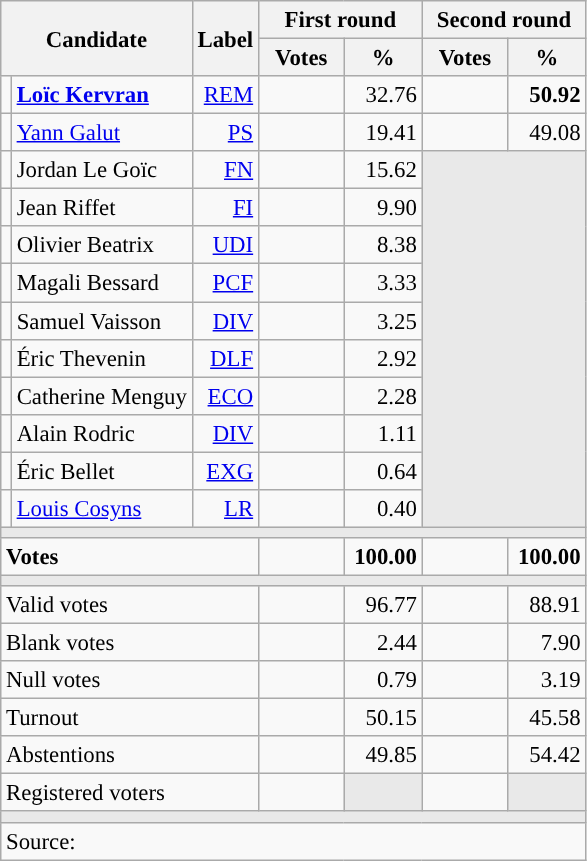<table class="wikitable" style="text-align:right;font-size:95%;">
<tr>
<th rowspan="2" colspan="2">Candidate</th>
<th rowspan="2">Label</th>
<th colspan="2">First round</th>
<th colspan="2">Second round</th>
</tr>
<tr>
<th style="width:50px;">Votes</th>
<th style="width:45px;">%</th>
<th style="width:50px;">Votes</th>
<th style="width:45px;">%</th>
</tr>
<tr>
<td style="color:inherit;background:"></td>
<td style="text-align:left;"><strong><a href='#'>Loïc Kervran</a></strong></td>
<td><a href='#'>REM</a></td>
<td></td>
<td>32.76</td>
<td><strong></strong></td>
<td><strong>50.92</strong></td>
</tr>
<tr>
<td style="color:inherit;background:"></td>
<td style="text-align:left;"><a href='#'>Yann Galut</a></td>
<td><a href='#'>PS</a></td>
<td></td>
<td>19.41</td>
<td></td>
<td>49.08</td>
</tr>
<tr>
<td style="color:inherit;background:"></td>
<td style="text-align:left;">Jordan Le Goïc</td>
<td><a href='#'>FN</a></td>
<td></td>
<td>15.62</td>
<td colspan="2" rowspan="10" style="background:#E9E9E9;"></td>
</tr>
<tr>
<td style="color:inherit;background:"></td>
<td style="text-align:left;">Jean Riffet</td>
<td><a href='#'>FI</a></td>
<td></td>
<td>9.90</td>
</tr>
<tr>
<td style="color:inherit;background:"></td>
<td style="text-align:left;">Olivier Beatrix</td>
<td><a href='#'>UDI</a></td>
<td></td>
<td>8.38</td>
</tr>
<tr>
<td style="color:inherit;background:"></td>
<td style="text-align:left;">Magali Bessard</td>
<td><a href='#'>PCF</a></td>
<td></td>
<td>3.33</td>
</tr>
<tr>
<td style="color:inherit;background:"></td>
<td style="text-align:left;">Samuel Vaisson</td>
<td><a href='#'>DIV</a></td>
<td></td>
<td>3.25</td>
</tr>
<tr>
<td style="color:inherit;background:"></td>
<td style="text-align:left;">Éric Thevenin</td>
<td><a href='#'>DLF</a></td>
<td></td>
<td>2.92</td>
</tr>
<tr>
<td style="color:inherit;background:"></td>
<td style="text-align:left;">Catherine Menguy</td>
<td><a href='#'>ECO</a></td>
<td></td>
<td>2.28</td>
</tr>
<tr>
<td style="color:inherit;background:"></td>
<td style="text-align:left;">Alain Rodric</td>
<td><a href='#'>DIV</a></td>
<td></td>
<td>1.11</td>
</tr>
<tr>
<td style="color:inherit;background:"></td>
<td style="text-align:left;">Éric Bellet</td>
<td><a href='#'>EXG</a></td>
<td></td>
<td>0.64</td>
</tr>
<tr>
<td style="color:inherit;background:"></td>
<td style="text-align:left;"><a href='#'>Louis Cosyns</a></td>
<td><a href='#'>LR</a></td>
<td></td>
<td>0.40</td>
</tr>
<tr>
<td colspan="7" style="background:#E9E9E9;"></td>
</tr>
<tr style="font-weight:bold;">
<td colspan="3" style="text-align:left;">Votes</td>
<td></td>
<td>100.00</td>
<td></td>
<td>100.00</td>
</tr>
<tr>
<td colspan="7" style="background:#E9E9E9;"></td>
</tr>
<tr>
<td colspan="3" style="text-align:left;">Valid votes</td>
<td></td>
<td>96.77</td>
<td></td>
<td>88.91</td>
</tr>
<tr>
<td colspan="3" style="text-align:left;">Blank votes</td>
<td></td>
<td>2.44</td>
<td></td>
<td>7.90</td>
</tr>
<tr>
<td colspan="3" style="text-align:left;">Null votes</td>
<td></td>
<td>0.79</td>
<td></td>
<td>3.19</td>
</tr>
<tr>
<td colspan="3" style="text-align:left;">Turnout</td>
<td></td>
<td>50.15</td>
<td></td>
<td>45.58</td>
</tr>
<tr>
<td colspan="3" style="text-align:left;">Abstentions</td>
<td></td>
<td>49.85</td>
<td></td>
<td>54.42</td>
</tr>
<tr>
<td colspan="3" style="text-align:left;">Registered voters</td>
<td></td>
<td style="color:inherit;background:#E9E9E9;"></td>
<td></td>
<td style="color:inherit;background:#E9E9E9;"></td>
</tr>
<tr>
<td colspan="7" style="background:#E9E9E9;"></td>
</tr>
<tr>
<td colspan="7" style="text-align:left;">Source: </td>
</tr>
</table>
